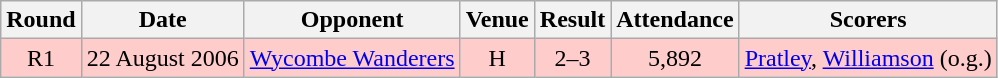<table class= "wikitable " style="font-size:100%; text-align:center">
<tr>
<th>Round</th>
<th>Date</th>
<th>Opponent</th>
<th>Venue</th>
<th>Result</th>
<th>Attendance</th>
<th>Scorers</th>
</tr>
<tr style="background: #FFCCCC;">
<td>R1</td>
<td>22 August 2006</td>
<td><a href='#'>Wycombe Wanderers</a></td>
<td>H</td>
<td>2–3</td>
<td>5,892</td>
<td><a href='#'>Pratley</a>, <a href='#'>Williamson</a> (o.g.)</td>
</tr>
</table>
